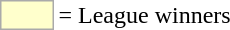<table>
<tr>
<td style="background-color:#ffffcc; border:1px solid #aaaaaa; width:2em;"></td>
<td>= League winners</td>
</tr>
</table>
